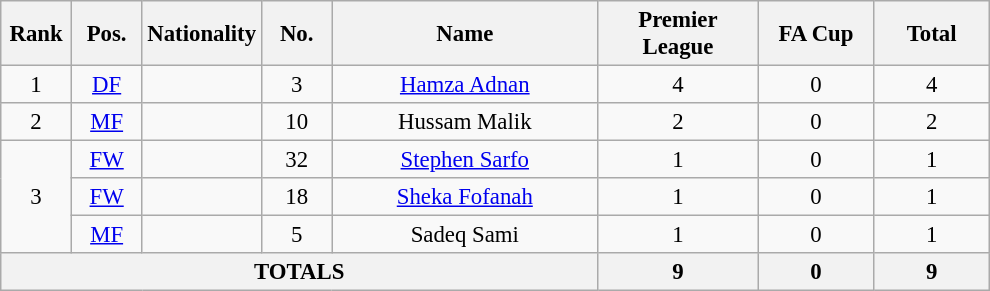<table class="wikitable" style="font-size: 95%; text-align: center;">
<tr>
<th width=40>Rank</th>
<th width=40>Pos.</th>
<th width=60>Nationality</th>
<th width=40>No.</th>
<th width=170>Name</th>
<th width=100>Premier League</th>
<th width=70>FA Cup</th>
<th width=70>Total</th>
</tr>
<tr>
<td rowspan="1">1</td>
<td><a href='#'>DF</a></td>
<td></td>
<td>3</td>
<td><a href='#'>Hamza Adnan</a></td>
<td>4</td>
<td>0</td>
<td>4</td>
</tr>
<tr>
<td rowspan="1">2</td>
<td><a href='#'>MF</a></td>
<td></td>
<td>10</td>
<td>Hussam Malik</td>
<td>2</td>
<td>0</td>
<td>2</td>
</tr>
<tr>
<td rowspan="3">3</td>
<td><a href='#'>FW</a></td>
<td></td>
<td>32</td>
<td><a href='#'>Stephen Sarfo</a></td>
<td>1</td>
<td>0</td>
<td>1</td>
</tr>
<tr>
<td><a href='#'>FW</a></td>
<td></td>
<td>18</td>
<td><a href='#'>Sheka Fofanah</a></td>
<td>1</td>
<td>0</td>
<td>1</td>
</tr>
<tr>
<td><a href='#'>MF</a></td>
<td></td>
<td>5</td>
<td>Sadeq Sami</td>
<td>1</td>
<td>0</td>
<td>1</td>
</tr>
<tr>
<th colspan="5">TOTALS</th>
<th>9</th>
<th>0</th>
<th>9</th>
</tr>
</table>
